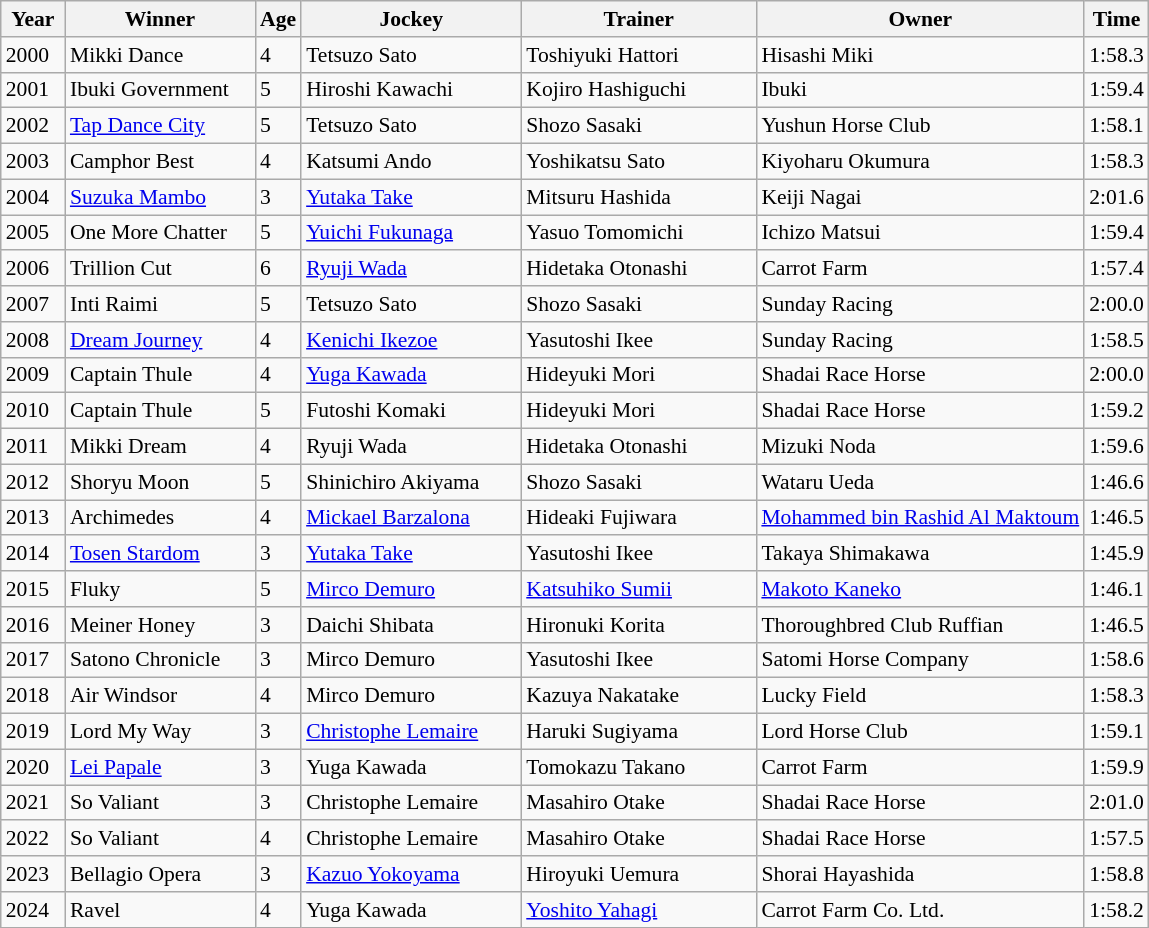<table class="wikitable sortable" style="font-size:90%">
<tr>
<th width="36px">Year<br></th>
<th width="120px">Winner<br></th>
<th>Age<br></th>
<th width="140px">Jockey<br></th>
<th width="150px">Trainer<br></th>
<th>Owner</th>
<th>Time<br></th>
</tr>
<tr>
<td>2000</td>
<td>Mikki Dance</td>
<td>4</td>
<td>Tetsuzo Sato</td>
<td>Toshiyuki Hattori</td>
<td>Hisashi Miki</td>
<td>1:58.3</td>
</tr>
<tr>
<td>2001</td>
<td>Ibuki Government</td>
<td>5</td>
<td>Hiroshi Kawachi</td>
<td>Kojiro Hashiguchi</td>
<td>Ibuki</td>
<td>1:59.4</td>
</tr>
<tr>
<td>2002</td>
<td><a href='#'>Tap Dance City</a></td>
<td>5</td>
<td>Tetsuzo Sato</td>
<td>Shozo Sasaki</td>
<td>Yushun Horse Club</td>
<td>1:58.1</td>
</tr>
<tr>
<td>2003</td>
<td>Camphor Best</td>
<td>4</td>
<td>Katsumi Ando</td>
<td>Yoshikatsu Sato</td>
<td>Kiyoharu Okumura</td>
<td>1:58.3</td>
</tr>
<tr>
<td>2004</td>
<td><a href='#'>Suzuka Mambo</a></td>
<td>3</td>
<td><a href='#'>Yutaka Take</a></td>
<td>Mitsuru Hashida</td>
<td>Keiji Nagai</td>
<td>2:01.6</td>
</tr>
<tr>
<td>2005</td>
<td>One More Chatter</td>
<td>5</td>
<td><a href='#'>Yuichi Fukunaga</a></td>
<td>Yasuo Tomomichi</td>
<td>Ichizo Matsui</td>
<td>1:59.4</td>
</tr>
<tr>
<td>2006</td>
<td>Trillion Cut</td>
<td>6</td>
<td><a href='#'>Ryuji Wada</a></td>
<td>Hidetaka Otonashi</td>
<td>Carrot Farm</td>
<td>1:57.4</td>
</tr>
<tr>
<td>2007</td>
<td>Inti Raimi</td>
<td>5</td>
<td>Tetsuzo Sato</td>
<td>Shozo Sasaki</td>
<td>Sunday Racing</td>
<td>2:00.0</td>
</tr>
<tr>
<td>2008</td>
<td><a href='#'>Dream Journey</a></td>
<td>4</td>
<td><a href='#'>Kenichi Ikezoe</a></td>
<td>Yasutoshi Ikee</td>
<td>Sunday Racing</td>
<td>1:58.5</td>
</tr>
<tr>
<td>2009</td>
<td>Captain Thule</td>
<td>4</td>
<td><a href='#'>Yuga Kawada</a></td>
<td>Hideyuki Mori</td>
<td>Shadai Race Horse</td>
<td>2:00.0</td>
</tr>
<tr>
<td>2010</td>
<td>Captain Thule</td>
<td>5</td>
<td>Futoshi Komaki</td>
<td>Hideyuki Mori</td>
<td>Shadai Race Horse</td>
<td>1:59.2</td>
</tr>
<tr>
<td>2011</td>
<td>Mikki Dream</td>
<td>4</td>
<td>Ryuji Wada</td>
<td>Hidetaka Otonashi</td>
<td>Mizuki Noda</td>
<td>1:59.6</td>
</tr>
<tr>
<td>2012</td>
<td>Shoryu Moon</td>
<td>5</td>
<td>Shinichiro Akiyama</td>
<td>Shozo Sasaki</td>
<td>Wataru Ueda</td>
<td>1:46.6</td>
</tr>
<tr>
<td>2013</td>
<td>Archimedes</td>
<td>4</td>
<td><a href='#'>Mickael Barzalona</a></td>
<td>Hideaki Fujiwara</td>
<td><a href='#'>Mohammed bin Rashid Al Maktoum</a></td>
<td>1:46.5</td>
</tr>
<tr>
<td>2014</td>
<td><a href='#'>Tosen Stardom</a></td>
<td>3</td>
<td><a href='#'>Yutaka Take</a></td>
<td>Yasutoshi Ikee</td>
<td>Takaya Shimakawa</td>
<td>1:45.9</td>
</tr>
<tr>
<td>2015</td>
<td>Fluky</td>
<td>5</td>
<td><a href='#'>Mirco Demuro</a></td>
<td><a href='#'>Katsuhiko Sumii</a></td>
<td><a href='#'>Makoto Kaneko</a></td>
<td>1:46.1</td>
</tr>
<tr>
<td>2016</td>
<td>Meiner Honey</td>
<td>3</td>
<td>Daichi Shibata</td>
<td>Hironuki Korita</td>
<td>Thoroughbred Club Ruffian</td>
<td>1:46.5</td>
</tr>
<tr>
<td>2017</td>
<td>Satono Chronicle</td>
<td>3</td>
<td>Mirco Demuro</td>
<td>Yasutoshi Ikee</td>
<td>Satomi Horse Company</td>
<td>1:58.6</td>
</tr>
<tr>
<td>2018</td>
<td>Air Windsor</td>
<td>4</td>
<td>Mirco Demuro</td>
<td>Kazuya Nakatake</td>
<td>Lucky Field</td>
<td>1:58.3</td>
</tr>
<tr>
<td>2019</td>
<td>Lord My Way</td>
<td>3</td>
<td><a href='#'>Christophe Lemaire</a></td>
<td>Haruki Sugiyama</td>
<td>Lord Horse Club</td>
<td>1:59.1</td>
</tr>
<tr>
<td>2020</td>
<td><a href='#'>Lei Papale</a></td>
<td>3</td>
<td>Yuga Kawada</td>
<td>Tomokazu Takano</td>
<td>Carrot Farm</td>
<td>1:59.9</td>
</tr>
<tr>
<td>2021</td>
<td>So Valiant</td>
<td>3</td>
<td>Christophe Lemaire</td>
<td>Masahiro Otake</td>
<td>Shadai Race Horse</td>
<td>2:01.0</td>
</tr>
<tr>
<td>2022</td>
<td>So Valiant</td>
<td>4</td>
<td>Christophe Lemaire</td>
<td>Masahiro Otake</td>
<td>Shadai Race Horse</td>
<td>1:57.5</td>
</tr>
<tr>
<td>2023</td>
<td>Bellagio Opera</td>
<td>3</td>
<td><a href='#'>Kazuo Yokoyama</a></td>
<td>Hiroyuki Uemura</td>
<td>Shorai Hayashida</td>
<td>1:58.8</td>
</tr>
<tr>
<td>2024</td>
<td>Ravel</td>
<td>4</td>
<td>Yuga Kawada</td>
<td><a href='#'>Yoshito Yahagi</a></td>
<td>Carrot Farm Co. Ltd.</td>
<td>1:58.2</td>
</tr>
</table>
